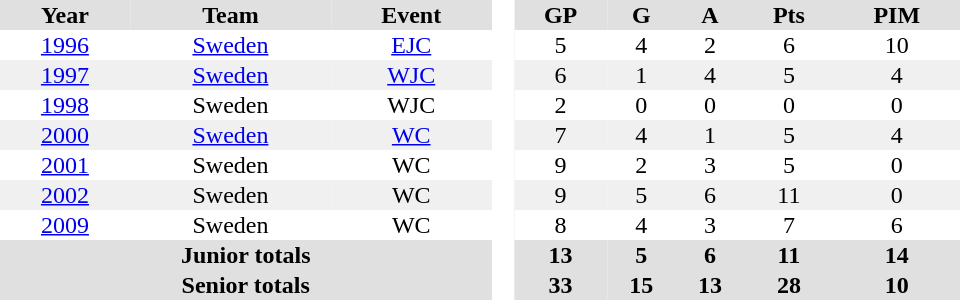<table border="0" cellpadding="1" cellspacing="0" style="text-align:center; width:40em">
<tr ALIGN="center" bgcolor="#e0e0e0">
<th>Year</th>
<th>Team</th>
<th>Event</th>
<th rowspan="99" bgcolor="#ffffff"> </th>
<th>GP</th>
<th>G</th>
<th>A</th>
<th>Pts</th>
<th>PIM</th>
</tr>
<tr>
<td><a href='#'>1996</a></td>
<td><a href='#'>Sweden</a></td>
<td><a href='#'>EJC</a></td>
<td>5</td>
<td>4</td>
<td>2</td>
<td>6</td>
<td>10</td>
</tr>
<tr bgcolor="#f0f0f0">
<td><a href='#'>1997</a></td>
<td><a href='#'>Sweden</a></td>
<td><a href='#'>WJC</a></td>
<td>6</td>
<td>1</td>
<td>4</td>
<td>5</td>
<td>4</td>
</tr>
<tr>
<td><a href='#'>1998</a></td>
<td>Sweden</td>
<td>WJC</td>
<td>2</td>
<td>0</td>
<td>0</td>
<td>0</td>
<td>0</td>
</tr>
<tr bgcolor="#f0f0f0">
<td><a href='#'>2000</a></td>
<td><a href='#'>Sweden</a></td>
<td><a href='#'>WC</a></td>
<td>7</td>
<td>4</td>
<td>1</td>
<td>5</td>
<td>4</td>
</tr>
<tr>
<td><a href='#'>2001</a></td>
<td>Sweden</td>
<td>WC</td>
<td>9</td>
<td>2</td>
<td>3</td>
<td>5</td>
<td>0</td>
</tr>
<tr bgcolor="#f0f0f0">
<td><a href='#'>2002</a></td>
<td>Sweden</td>
<td>WC</td>
<td>9</td>
<td>5</td>
<td>6</td>
<td>11</td>
<td>0</td>
</tr>
<tr>
<td><a href='#'>2009</a></td>
<td>Sweden</td>
<td>WC</td>
<td>8</td>
<td>4</td>
<td>3</td>
<td>7</td>
<td>6</td>
</tr>
<tr bgcolor="#e0e0e0">
<th colspan=3>Junior totals</th>
<th>13</th>
<th>5</th>
<th>6</th>
<th>11</th>
<th>14</th>
</tr>
<tr bgcolor="#e0e0e0">
<th colspan=3>Senior totals</th>
<th>33</th>
<th>15</th>
<th>13</th>
<th>28</th>
<th>10</th>
</tr>
</table>
